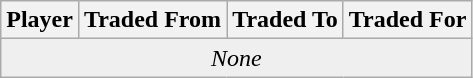<table class="wikitable">
<tr>
<th>Player</th>
<th>Traded From</th>
<th>Traded To</th>
<th>Traded For</th>
</tr>
<tr>
<td colspan="4"  style="text-align:center; background:#efefef;"><em>None</em></td>
</tr>
</table>
